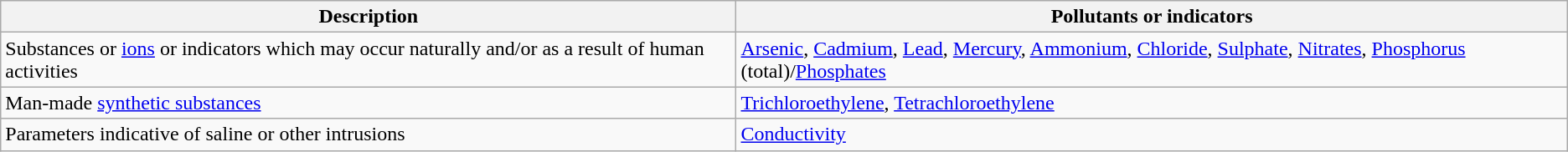<table class="wikitable">
<tr>
<th>Description</th>
<th>Pollutants or indicators</th>
</tr>
<tr>
<td>Substances or <a href='#'>ions</a> or indicators which may occur naturally and/or as a result of human activities</td>
<td><a href='#'>Arsenic</a>, <a href='#'>Cadmium</a>, <a href='#'>Lead</a>, <a href='#'>Mercury</a>, <a href='#'>Ammonium</a>, <a href='#'>Chloride</a>, <a href='#'>Sulphate</a>, <a href='#'>Nitrates</a>, <a href='#'>Phosphorus</a> (total)/<a href='#'>Phosphates</a></td>
</tr>
<tr>
<td>Man-made <a href='#'>synthetic substances</a></td>
<td><a href='#'>Trichloroethylene</a>, <a href='#'>Tetrachloroethylene</a></td>
</tr>
<tr>
<td>Parameters indicative of saline or other intrusions</td>
<td><a href='#'>Conductivity</a></td>
</tr>
</table>
